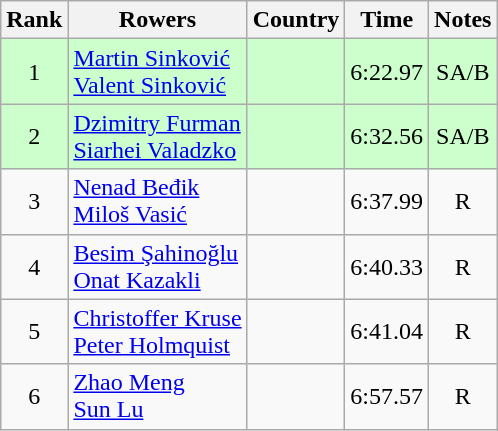<table class="wikitable" style="text-align:center">
<tr>
<th>Rank</th>
<th>Rowers</th>
<th>Country</th>
<th>Time</th>
<th>Notes</th>
</tr>
<tr bgcolor=ccffcc>
<td>1</td>
<td align="left"><a href='#'>Martin Sinković</a><br><a href='#'>Valent Sinković</a></td>
<td align="left"></td>
<td>6:22.97</td>
<td>SA/B</td>
</tr>
<tr bgcolor=ccffcc>
<td>2</td>
<td align="left"><a href='#'>Dzimitry Furman</a><br><a href='#'>Siarhei Valadzko</a></td>
<td align="left"></td>
<td>6:32.56</td>
<td>SA/B</td>
</tr>
<tr>
<td>3</td>
<td align="left"><a href='#'>Nenad Beđik</a><br><a href='#'>Miloš Vasić</a></td>
<td align="left"></td>
<td>6:37.99</td>
<td>R</td>
</tr>
<tr>
<td>4</td>
<td align="left"><a href='#'>Besim Şahinoğlu</a><br><a href='#'>Onat Kazakli</a></td>
<td align="left"></td>
<td>6:40.33</td>
<td>R</td>
</tr>
<tr>
<td>5</td>
<td align="left"><a href='#'>Christoffer Kruse</a><br><a href='#'>Peter Holmquist</a></td>
<td align="left"></td>
<td>6:41.04</td>
<td>R</td>
</tr>
<tr>
<td>6</td>
<td align="left"><a href='#'>Zhao Meng</a><br><a href='#'>Sun Lu</a></td>
<td align="left"></td>
<td>6:57.57</td>
<td>R</td>
</tr>
</table>
